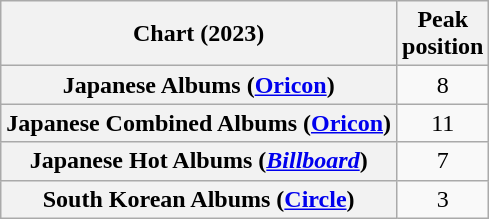<table class="wikitable sortable plainrowheaders" style="text-align:center">
<tr>
<th scope="col">Chart (2023)</th>
<th scope="col">Peak<br>position</th>
</tr>
<tr>
<th scope="row">Japanese Albums (<a href='#'>Oricon</a>)</th>
<td>8</td>
</tr>
<tr>
<th scope="row">Japanese Combined Albums (<a href='#'>Oricon</a>)</th>
<td>11</td>
</tr>
<tr>
<th scope="row">Japanese Hot Albums (<em><a href='#'>Billboard</a></em>)</th>
<td>7</td>
</tr>
<tr>
<th scope="row">South Korean Albums (<a href='#'>Circle</a>)</th>
<td>3</td>
</tr>
</table>
